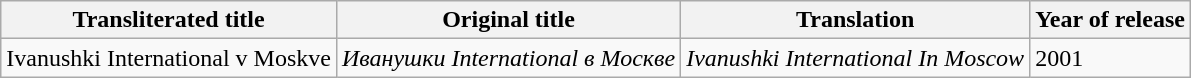<table class="wikitable">
<tr>
<th>Transliterated title</th>
<th>Original title</th>
<th>Translation</th>
<th>Year of release</th>
</tr>
<tr>
<td>Ivanushki International v Moskve</td>
<td><em>Иванушки International в Москве</em></td>
<td><em>Ivanushki International In Moscow</em></td>
<td>2001</td>
</tr>
</table>
